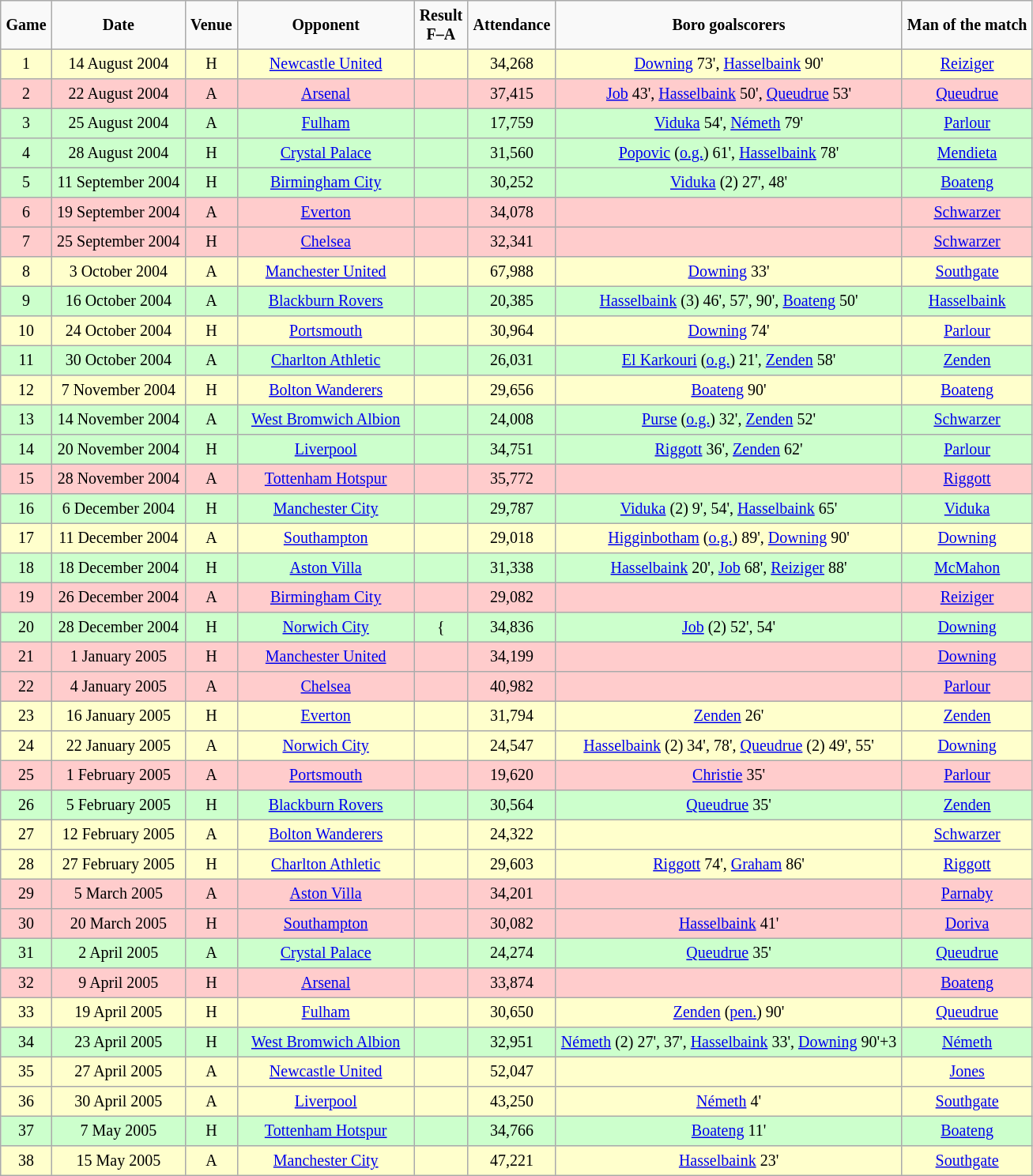<table border="2" cellpadding="4" cellspacing="0" style="text-align:center; margin: 1em 1em 1em 0; background: #f9f9f9; border: 1px #aaa solid; border-collapse: collapse; font-size: smaller;">
<tr>
<th>Game</th>
<th>Date</th>
<th>Venue</th>
<th width="140px">Opponent</th>
<th>Result<br>F–A</th>
<th>Attendance</th>
<th>Boro goalscorers</th>
<th>Man of the match</th>
</tr>
<tr bgcolor="#FFFFCC">
<td>1</td>
<td>14 August 2004</td>
<td>H</td>
<td><a href='#'>Newcastle United</a></td>
<td></td>
<td>34,268</td>
<td><a href='#'>Downing</a> 73', <a href='#'>Hasselbaink</a> 90'</td>
<td><a href='#'>Reiziger</a></td>
</tr>
<tr bgcolor="#FFCCCC">
<td>2</td>
<td>22 August 2004</td>
<td>A</td>
<td><a href='#'>Arsenal</a></td>
<td></td>
<td>37,415</td>
<td><a href='#'>Job</a> 43', <a href='#'>Hasselbaink</a> 50', <a href='#'>Queudrue</a> 53'</td>
<td><a href='#'>Queudrue</a></td>
</tr>
<tr bgcolor="#CCFFCC">
<td>3</td>
<td>25 August 2004</td>
<td>A</td>
<td><a href='#'>Fulham</a></td>
<td></td>
<td>17,759</td>
<td><a href='#'>Viduka</a> 54', <a href='#'>Németh</a> 79'</td>
<td><a href='#'>Parlour</a></td>
</tr>
<tr bgcolor="#CCFFCC">
<td>4</td>
<td>28 August 2004</td>
<td>H</td>
<td><a href='#'>Crystal Palace</a></td>
<td></td>
<td>31,560</td>
<td><a href='#'>Popovic</a> (<a href='#'>o.g.</a>) 61', <a href='#'>Hasselbaink</a> 78'</td>
<td><a href='#'>Mendieta</a></td>
</tr>
<tr bgcolor="#CCFFCC">
<td>5</td>
<td>11 September 2004</td>
<td>H</td>
<td><a href='#'>Birmingham City</a></td>
<td></td>
<td>30,252</td>
<td><a href='#'>Viduka</a> (2) 27', 48'</td>
<td><a href='#'>Boateng</a></td>
</tr>
<tr bgcolor="#FFCCCC">
<td>6</td>
<td>19 September 2004</td>
<td>A</td>
<td><a href='#'>Everton</a></td>
<td></td>
<td>34,078</td>
<td></td>
<td><a href='#'>Schwarzer</a></td>
</tr>
<tr bgcolor="#FFCCCC">
<td>7</td>
<td>25 September 2004</td>
<td>H</td>
<td><a href='#'>Chelsea</a></td>
<td></td>
<td>32,341</td>
<td></td>
<td><a href='#'>Schwarzer</a></td>
</tr>
<tr bgcolor="#FFFFCC">
<td>8</td>
<td>3 October 2004</td>
<td>A</td>
<td><a href='#'>Manchester United</a></td>
<td></td>
<td>67,988</td>
<td><a href='#'>Downing</a> 33'</td>
<td><a href='#'>Southgate</a></td>
</tr>
<tr bgcolor="#CCFFCC">
<td>9</td>
<td>16 October 2004</td>
<td>A</td>
<td><a href='#'>Blackburn Rovers</a></td>
<td></td>
<td>20,385</td>
<td><a href='#'>Hasselbaink</a> (3) 46', 57', 90', <a href='#'>Boateng</a> 50'</td>
<td><a href='#'>Hasselbaink</a></td>
</tr>
<tr bgcolor="#FFFFCC">
<td>10</td>
<td>24 October 2004</td>
<td>H</td>
<td><a href='#'>Portsmouth</a></td>
<td></td>
<td>30,964</td>
<td><a href='#'>Downing</a> 74'</td>
<td><a href='#'>Parlour</a></td>
</tr>
<tr bgcolor="#CCFFCC">
<td>11</td>
<td>30 October 2004</td>
<td>A</td>
<td><a href='#'>Charlton Athletic</a></td>
<td></td>
<td>26,031</td>
<td><a href='#'>El Karkouri</a> (<a href='#'>o.g.</a>) 21', <a href='#'>Zenden</a> 58'</td>
<td><a href='#'>Zenden</a></td>
</tr>
<tr bgcolor="#FFFFCC">
<td>12</td>
<td>7 November 2004</td>
<td>H</td>
<td><a href='#'>Bolton Wanderers</a></td>
<td></td>
<td>29,656</td>
<td><a href='#'>Boateng</a> 90'</td>
<td><a href='#'>Boateng</a></td>
</tr>
<tr bgcolor="#CCFFCC">
<td>13</td>
<td>14 November 2004</td>
<td>A</td>
<td><a href='#'>West Bromwich Albion</a></td>
<td></td>
<td>24,008</td>
<td><a href='#'>Purse</a> (<a href='#'>o.g.</a>) 32', <a href='#'>Zenden</a> 52'</td>
<td><a href='#'>Schwarzer</a></td>
</tr>
<tr bgcolor="#CCFFCC">
<td>14</td>
<td>20 November 2004</td>
<td>H</td>
<td><a href='#'>Liverpool</a></td>
<td></td>
<td>34,751</td>
<td><a href='#'>Riggott</a> 36', <a href='#'>Zenden</a> 62'</td>
<td><a href='#'>Parlour</a></td>
</tr>
<tr bgcolor="#FFCCCC">
<td>15</td>
<td>28 November 2004</td>
<td>A</td>
<td><a href='#'>Tottenham Hotspur</a></td>
<td></td>
<td>35,772</td>
<td></td>
<td><a href='#'>Riggott</a></td>
</tr>
<tr bgcolor="#CCFFCC">
<td>16</td>
<td>6 December 2004</td>
<td>H</td>
<td><a href='#'>Manchester City</a></td>
<td></td>
<td>29,787</td>
<td><a href='#'>Viduka</a> (2) 9', 54', <a href='#'>Hasselbaink</a> 65'</td>
<td><a href='#'>Viduka</a></td>
</tr>
<tr bgcolor="#FFFFCC">
<td>17</td>
<td>11 December 2004</td>
<td>A</td>
<td><a href='#'>Southampton</a></td>
<td></td>
<td>29,018</td>
<td><a href='#'>Higginbotham</a> (<a href='#'>o.g.</a>) 89', <a href='#'>Downing</a> 90'</td>
<td><a href='#'>Downing</a></td>
</tr>
<tr bgcolor="#CCFFCC">
<td>18</td>
<td>18 December 2004</td>
<td>H</td>
<td><a href='#'>Aston Villa</a></td>
<td></td>
<td>31,338</td>
<td><a href='#'>Hasselbaink</a> 20', <a href='#'>Job</a> 68', <a href='#'>Reiziger</a> 88'</td>
<td><a href='#'>McMahon</a></td>
</tr>
<tr bgcolor="#FFCCCC">
<td>19</td>
<td>26 December 2004</td>
<td>A</td>
<td><a href='#'>Birmingham City</a></td>
<td></td>
<td>29,082</td>
<td></td>
<td><a href='#'>Reiziger</a></td>
</tr>
<tr bgcolor="#CCFFCC">
<td>20</td>
<td>28 December 2004</td>
<td>H</td>
<td><a href='#'>Norwich City</a></td>
<td>{</td>
<td>34,836</td>
<td><a href='#'>Job</a> (2) 52', 54'</td>
<td><a href='#'>Downing</a></td>
</tr>
<tr bgcolor="#FFCCCC">
<td>21</td>
<td>1 January 2005</td>
<td>H</td>
<td><a href='#'>Manchester United</a></td>
<td></td>
<td>34,199</td>
<td></td>
<td><a href='#'>Downing</a></td>
</tr>
<tr bgcolor="#FFCCCC">
<td>22</td>
<td>4 January 2005</td>
<td>A</td>
<td><a href='#'>Chelsea</a></td>
<td></td>
<td>40,982</td>
<td></td>
<td><a href='#'>Parlour</a></td>
</tr>
<tr bgcolor="#FFFFCC">
<td>23</td>
<td>16 January 2005</td>
<td>H</td>
<td><a href='#'>Everton</a></td>
<td></td>
<td>31,794</td>
<td><a href='#'>Zenden</a> 26'</td>
<td><a href='#'>Zenden</a></td>
</tr>
<tr bgcolor="#FFFFCC">
<td>24</td>
<td>22 January 2005</td>
<td>A</td>
<td><a href='#'>Norwich City</a></td>
<td></td>
<td>24,547</td>
<td><a href='#'>Hasselbaink</a> (2) 34', 78', <a href='#'>Queudrue</a> (2) 49', 55'</td>
<td><a href='#'>Downing</a></td>
</tr>
<tr bgcolor="#FFCCCC">
<td>25</td>
<td>1 February 2005</td>
<td>A</td>
<td><a href='#'>Portsmouth</a></td>
<td></td>
<td>19,620</td>
<td><a href='#'>Christie</a> 35'</td>
<td><a href='#'>Parlour</a></td>
</tr>
<tr bgcolor="#CCFFCC">
<td>26</td>
<td>5 February 2005</td>
<td>H</td>
<td><a href='#'>Blackburn Rovers</a></td>
<td></td>
<td>30,564</td>
<td><a href='#'>Queudrue</a> 35'</td>
<td><a href='#'>Zenden</a></td>
</tr>
<tr bgcolor="#FFFFCC">
<td>27</td>
<td>12 February 2005</td>
<td>A</td>
<td><a href='#'>Bolton Wanderers</a></td>
<td></td>
<td>24,322</td>
<td></td>
<td><a href='#'>Schwarzer</a></td>
</tr>
<tr bgcolor="#FFFFCC">
<td>28</td>
<td>27 February 2005</td>
<td>H</td>
<td><a href='#'>Charlton Athletic</a></td>
<td></td>
<td>29,603</td>
<td><a href='#'>Riggott</a> 74', <a href='#'>Graham</a> 86'</td>
<td><a href='#'>Riggott</a></td>
</tr>
<tr bgcolor="#FFCCCC">
<td>29</td>
<td>5 March 2005</td>
<td>A</td>
<td><a href='#'>Aston Villa</a></td>
<td></td>
<td>34,201</td>
<td></td>
<td><a href='#'>Parnaby</a></td>
</tr>
<tr bgcolor="#FFCCCC">
<td>30</td>
<td>20 March 2005</td>
<td>H</td>
<td><a href='#'>Southampton</a></td>
<td></td>
<td>30,082</td>
<td><a href='#'>Hasselbaink</a> 41'</td>
<td><a href='#'>Doriva</a></td>
</tr>
<tr bgcolor="#CCFFCC">
<td>31</td>
<td>2 April 2005</td>
<td>A</td>
<td><a href='#'>Crystal Palace</a></td>
<td></td>
<td>24,274</td>
<td><a href='#'>Queudrue</a> 35'</td>
<td><a href='#'>Queudrue</a></td>
</tr>
<tr bgcolor="#FFCCCC">
<td>32</td>
<td>9 April 2005</td>
<td>H</td>
<td><a href='#'>Arsenal</a></td>
<td></td>
<td>33,874</td>
<td></td>
<td><a href='#'>Boateng</a></td>
</tr>
<tr bgcolor="#FFFFCC">
<td>33</td>
<td>19 April 2005</td>
<td>H</td>
<td><a href='#'>Fulham</a></td>
<td></td>
<td>30,650</td>
<td><a href='#'>Zenden</a> (<a href='#'>pen.</a>) 90'</td>
<td><a href='#'>Queudrue</a></td>
</tr>
<tr bgcolor="#CCFFCC">
<td>34</td>
<td>23 April 2005</td>
<td>H</td>
<td><a href='#'>West Bromwich Albion</a></td>
<td></td>
<td>32,951</td>
<td><a href='#'>Németh</a> (2) 27', 37', <a href='#'>Hasselbaink</a> 33', <a href='#'>Downing</a> 90'+3</td>
<td><a href='#'>Németh</a></td>
</tr>
<tr bgcolor="#FFFFCC">
<td>35</td>
<td>27 April 2005</td>
<td>A</td>
<td><a href='#'>Newcastle United</a></td>
<td></td>
<td>52,047</td>
<td></td>
<td><a href='#'>Jones</a></td>
</tr>
<tr bgcolor="#FFFFCC">
<td>36</td>
<td>30 April 2005</td>
<td>A</td>
<td><a href='#'>Liverpool</a></td>
<td></td>
<td>43,250</td>
<td><a href='#'>Németh</a> 4'</td>
<td><a href='#'>Southgate</a></td>
</tr>
<tr bgcolor="#CCFFCC">
<td>37</td>
<td>7 May 2005</td>
<td>H</td>
<td><a href='#'>Tottenham Hotspur</a></td>
<td></td>
<td>34,766</td>
<td><a href='#'>Boateng</a> 11'</td>
<td><a href='#'>Boateng</a></td>
</tr>
<tr bgcolor="#FFFFCC">
<td>38</td>
<td>15 May 2005</td>
<td>A</td>
<td><a href='#'>Manchester City</a></td>
<td></td>
<td>47,221</td>
<td><a href='#'>Hasselbaink</a> 23'</td>
<td><a href='#'>Southgate</a></td>
</tr>
</table>
